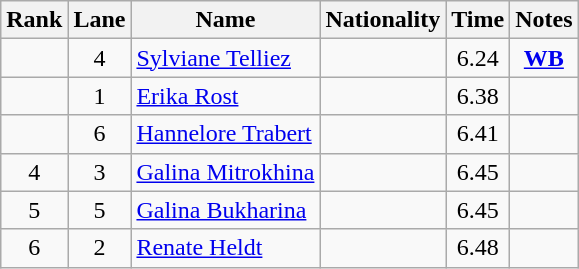<table class="wikitable sortable" style="text-align:center">
<tr>
<th>Rank</th>
<th>Lane</th>
<th>Name</th>
<th>Nationality</th>
<th>Time</th>
<th>Notes</th>
</tr>
<tr>
<td></td>
<td>4</td>
<td align="left"><a href='#'>Sylviane Telliez</a></td>
<td align=left></td>
<td>6.24</td>
<td><strong><a href='#'>WB</a></strong></td>
</tr>
<tr>
<td></td>
<td>1</td>
<td align="left"><a href='#'>Erika Rost</a></td>
<td align=left></td>
<td>6.38</td>
<td></td>
</tr>
<tr>
<td></td>
<td>6</td>
<td align="left"><a href='#'>Hannelore Trabert</a></td>
<td align=left></td>
<td>6.41</td>
<td></td>
</tr>
<tr>
<td>4</td>
<td>3</td>
<td align="left"><a href='#'>Galina Mitrokhina</a></td>
<td align=left></td>
<td>6.45</td>
<td></td>
</tr>
<tr>
<td>5</td>
<td>5</td>
<td align="left"><a href='#'>Galina Bukharina</a></td>
<td align=left></td>
<td>6.45</td>
<td></td>
</tr>
<tr>
<td>6</td>
<td>2</td>
<td align="left"><a href='#'>Renate Heldt</a></td>
<td align=left></td>
<td>6.48</td>
<td></td>
</tr>
</table>
